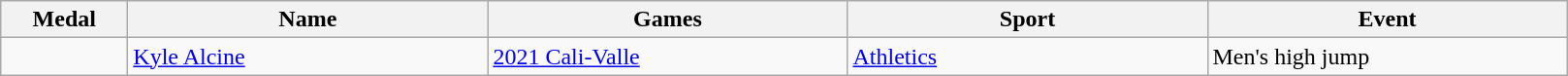<table class="sortable wikitable">
<tr>
<th style="width:5em">Medal</th>
<th style="width:15em">Name</th>
<th style="width:15em">Games</th>
<th style="width:15em">Sport</th>
<th style="width:15em">Event</th>
</tr>
<tr>
<td></td>
<td><a href='#'>Kyle Alcine</a></td>
<td><a href='#'>2021 Cali-Valle</a></td>
<td> <a href='#'>Athletics</a></td>
<td>Men's high jump</td>
</tr>
</table>
